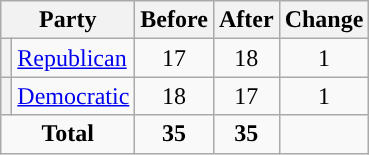<table class="wikitable" style="text-align:center;">
<tr>
<th colspan="2">Party</th>
<th>Before</th>
<th>After</th>
<th>Change</th>
</tr>
<tr>
<th style="background-color:"></th>
<td style="text-align:left;"><a href='#'>Republican</a></td>
<td>17</td>
<td>18</td>
<td> 1</td>
</tr>
<tr>
<th style="background-color:"></th>
<td style="text-align:left;"><a href='#'>Democratic</a></td>
<td>18</td>
<td>17</td>
<td> 1</td>
</tr>
<tr>
<td colspan="2"><strong>Total</strong></td>
<td><strong>35</strong></td>
<td><strong>35</strong></td>
<td></td>
</tr>
</table>
